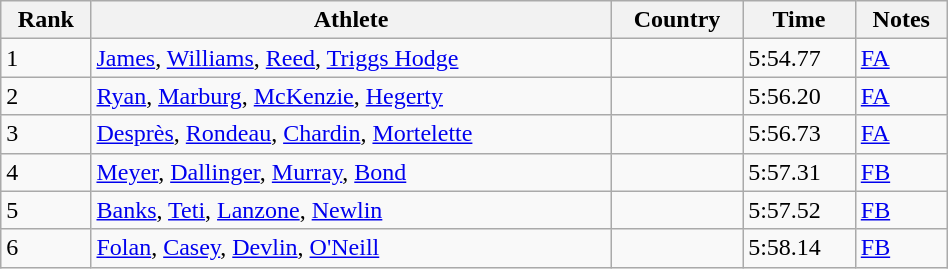<table class="wikitable sortable" width=50%>
<tr>
<th>Rank</th>
<th>Athlete</th>
<th>Country</th>
<th>Time</th>
<th>Notes</th>
</tr>
<tr>
<td>1</td>
<td><a href='#'>James</a>, <a href='#'>Williams</a>, <a href='#'>Reed</a>, <a href='#'>Triggs Hodge</a></td>
<td></td>
<td>5:54.77</td>
<td><a href='#'>FA</a></td>
</tr>
<tr>
<td>2</td>
<td><a href='#'>Ryan</a>, <a href='#'>Marburg</a>, <a href='#'>McKenzie</a>, <a href='#'>Hegerty</a></td>
<td></td>
<td>5:56.20</td>
<td><a href='#'>FA</a></td>
</tr>
<tr>
<td>3</td>
<td><a href='#'>Desprès</a>, <a href='#'>Rondeau</a>, <a href='#'>Chardin</a>, <a href='#'>Mortelette</a></td>
<td></td>
<td>5:56.73</td>
<td><a href='#'>FA</a></td>
</tr>
<tr>
<td>4</td>
<td><a href='#'>Meyer</a>, <a href='#'>Dallinger</a>, <a href='#'>Murray</a>, <a href='#'>Bond</a></td>
<td></td>
<td>5:57.31</td>
<td><a href='#'>FB</a></td>
</tr>
<tr>
<td>5</td>
<td><a href='#'>Banks</a>, <a href='#'>Teti</a>, <a href='#'>Lanzone</a>, <a href='#'>Newlin</a></td>
<td></td>
<td>5:57.52</td>
<td><a href='#'>FB</a></td>
</tr>
<tr>
<td>6</td>
<td><a href='#'>Folan</a>, <a href='#'>Casey</a>, <a href='#'>Devlin</a>, <a href='#'>O'Neill</a></td>
<td></td>
<td>5:58.14</td>
<td><a href='#'>FB</a></td>
</tr>
</table>
